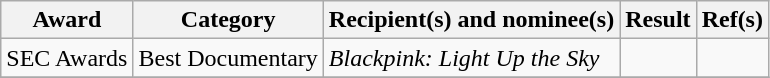<table class="wikitable">
<tr>
<th>Award</th>
<th>Category</th>
<th>Recipient(s) and nominee(s)</th>
<th>Result</th>
<th>Ref(s)</th>
</tr>
<tr>
<td>SEC Awards</td>
<td>Best Documentary</td>
<td><em>Blackpink: Light Up the Sky</em></td>
<td></td>
<td style="text-align:center;"></td>
</tr>
<tr>
</tr>
</table>
